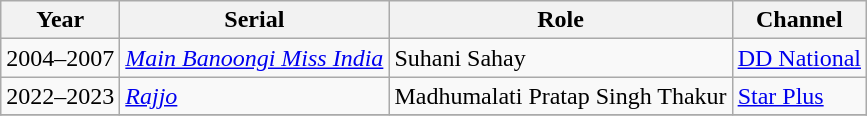<table class="wikitable sortable">
<tr>
<th>Year</th>
<th>Serial</th>
<th>Role</th>
<th>Channel</th>
</tr>
<tr>
<td>2004–2007</td>
<td><em><a href='#'>Main Banoongi Miss India</a></em></td>
<td>Suhani Sahay</td>
<td><a href='#'>DD National</a></td>
</tr>
<tr>
<td>2022–2023</td>
<td><em><a href='#'>Rajjo</a></em></td>
<td>Madhumalati Pratap Singh Thakur</td>
<td><a href='#'>Star Plus</a></td>
</tr>
<tr>
</tr>
</table>
